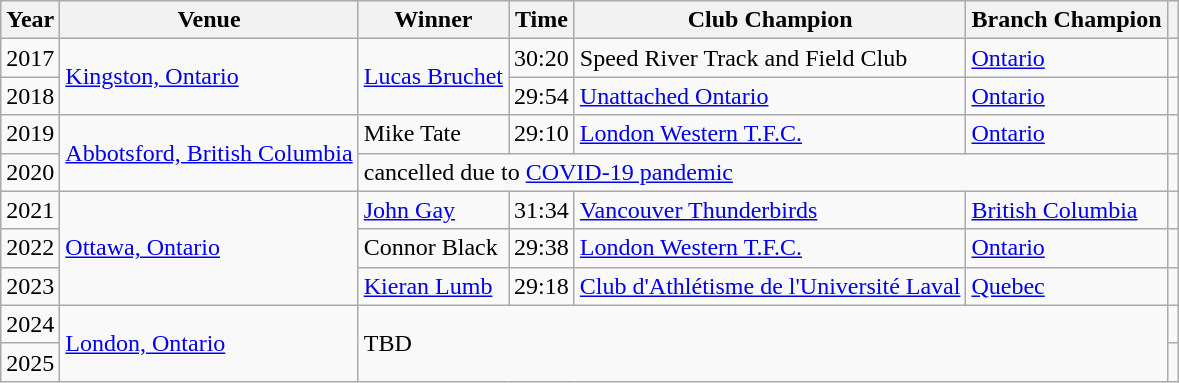<table class="wikitable">
<tr>
<th>Year</th>
<th>Venue</th>
<th>Winner</th>
<th>Time</th>
<th>Club Champion</th>
<th>Branch Champion</th>
<th></th>
</tr>
<tr>
<td>2017</td>
<td rowspan="2"><a href='#'>Kingston, Ontario</a></td>
<td rowspan="2"><a href='#'>Lucas Bruchet</a> </td>
<td>30:20</td>
<td>Speed River Track and Field Club </td>
<td><a href='#'>Ontario</a> </td>
<td></td>
</tr>
<tr>
<td>2018</td>
<td>29:54</td>
<td><a href='#'>Unattached Ontario</a> </td>
<td><a href='#'>Ontario</a> </td>
<td></td>
</tr>
<tr>
<td>2019</td>
<td rowspan="2"><a href='#'>Abbotsford, British Columbia</a></td>
<td>Mike Tate </td>
<td>29:10</td>
<td><a href='#'>London Western T.F.C.</a> </td>
<td><a href='#'>Ontario</a> </td>
<td></td>
</tr>
<tr>
<td>2020</td>
<td colspan="4">cancelled due to <a href='#'>COVID-19 pandemic</a></td>
<td></td>
</tr>
<tr>
<td>2021</td>
<td rowspan="3"><a href='#'>Ottawa, Ontario</a></td>
<td><a href='#'>John Gay</a> </td>
<td>31:34</td>
<td><a href='#'>Vancouver Thunderbirds</a> </td>
<td><a href='#'>British Columbia</a> </td>
<td></td>
</tr>
<tr>
<td>2022</td>
<td>Connor Black </td>
<td>29:38</td>
<td><a href='#'>London Western T.F.C.</a> </td>
<td><a href='#'>Ontario</a> </td>
<td></td>
</tr>
<tr>
<td>2023</td>
<td><a href='#'>Kieran Lumb</a> </td>
<td>29:18</td>
<td><a href='#'>Club d'Athlétisme de l'Université Laval</a> </td>
<td><a href='#'>Quebec</a> </td>
<td></td>
</tr>
<tr>
<td>2024</td>
<td rowspan="2"><a href='#'>London, Ontario</a></td>
<td colspan="4" rowspan="2">TBD</td>
<td></td>
</tr>
<tr>
<td>2025</td>
<td></td>
</tr>
</table>
